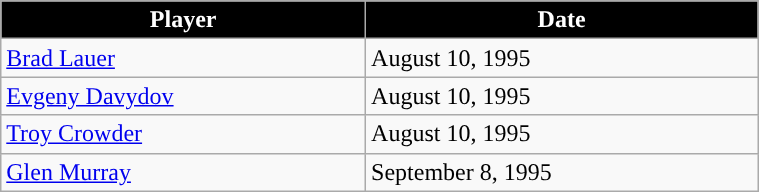<table class="wikitable" style="width:40%;">
<tr style="text-align:center; background:#ddd;">
<th style="color:white; background:#000000; ">Player</th>
<th style="color:white; background:#000000; ">Date</th>
</tr>
<tr>
<td><a href='#'>Brad Lauer</a></td>
<td>August 10, 1995</td>
</tr>
<tr>
<td><a href='#'>Evgeny Davydov</a></td>
<td>August 10, 1995</td>
</tr>
<tr>
<td><a href='#'>Troy Crowder</a></td>
<td>August 10, 1995</td>
</tr>
<tr>
<td><a href='#'>Glen Murray</a></td>
<td>September 8, 1995</td>
</tr>
</table>
